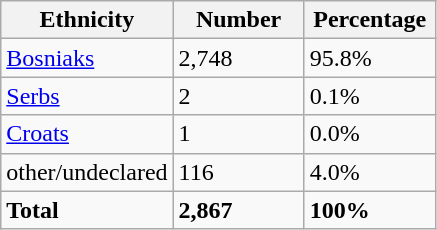<table class="wikitable">
<tr>
<th width="100px">Ethnicity</th>
<th width="80px">Number</th>
<th width="80px">Percentage</th>
</tr>
<tr>
<td><a href='#'>Bosniaks</a></td>
<td>2,748</td>
<td>95.8%</td>
</tr>
<tr>
<td><a href='#'>Serbs</a></td>
<td>2</td>
<td>0.1%</td>
</tr>
<tr>
<td><a href='#'>Croats</a></td>
<td>1</td>
<td>0.0%</td>
</tr>
<tr>
<td>other/undeclared</td>
<td>116</td>
<td>4.0%</td>
</tr>
<tr>
<td><strong>Total</strong></td>
<td><strong>2,867</strong></td>
<td><strong>100%</strong></td>
</tr>
</table>
